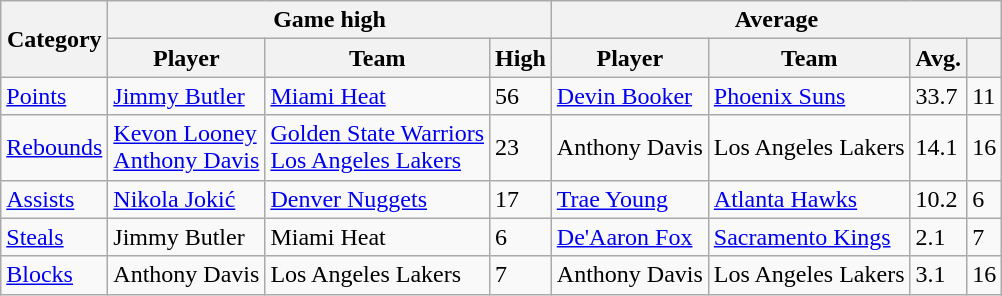<table class=wikitable style="text-align:left;">
<tr>
<th rowspan=2>Category</th>
<th colspan=3>Game high</th>
<th colspan=4>Average</th>
</tr>
<tr>
<th>Player</th>
<th>Team</th>
<th>High</th>
<th>Player</th>
<th>Team</th>
<th>Avg.</th>
<th></th>
</tr>
<tr>
<td><a href='#'>Points</a></td>
<td><a href='#'>Jimmy Butler</a></td>
<td><a href='#'>Miami Heat</a></td>
<td>56</td>
<td><a href='#'>Devin Booker</a></td>
<td><a href='#'>Phoenix Suns</a></td>
<td>33.7</td>
<td>11</td>
</tr>
<tr>
<td><a href='#'>Rebounds</a></td>
<td><a href='#'>Kevon Looney</a><br><a href='#'>Anthony Davis</a></td>
<td><a href='#'>Golden State Warriors</a><br><a href='#'>Los Angeles Lakers</a></td>
<td>23</td>
<td>Anthony Davis</td>
<td>Los Angeles Lakers</td>
<td>14.1</td>
<td>16</td>
</tr>
<tr>
<td><a href='#'>Assists</a></td>
<td><a href='#'>Nikola Jokić</a></td>
<td><a href='#'>Denver Nuggets</a></td>
<td>17</td>
<td><a href='#'>Trae Young</a></td>
<td><a href='#'>Atlanta Hawks</a></td>
<td>10.2</td>
<td>6</td>
</tr>
<tr>
<td><a href='#'>Steals</a></td>
<td>Jimmy Butler</td>
<td>Miami Heat</td>
<td>6</td>
<td><a href='#'>De'Aaron Fox</a></td>
<td><a href='#'>Sacramento Kings</a></td>
<td>2.1</td>
<td>7</td>
</tr>
<tr>
<td><a href='#'>Blocks</a></td>
<td>Anthony Davis</td>
<td>Los Angeles Lakers</td>
<td>7</td>
<td>Anthony Davis</td>
<td>Los Angeles Lakers</td>
<td>3.1</td>
<td>16</td>
</tr>
</table>
